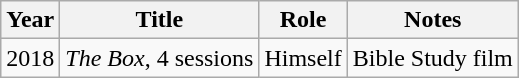<table class="wikitable">
<tr>
<th>Year</th>
<th>Title</th>
<th>Role</th>
<th>Notes</th>
</tr>
<tr>
<td>2018</td>
<td><em>The Box</em>, 4 sessions</td>
<td>Himself</td>
<td>Bible Study film</td>
</tr>
</table>
